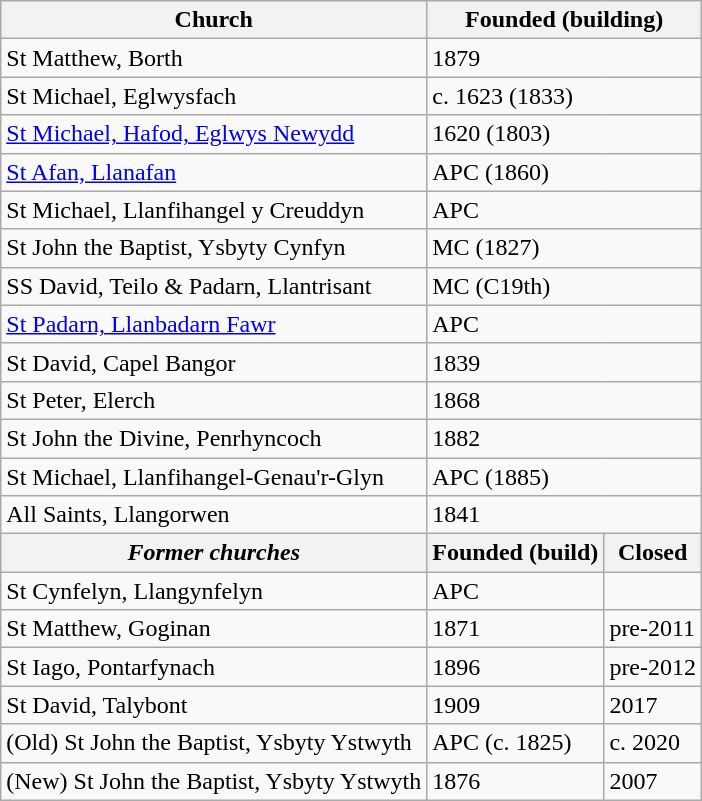<table class="wikitable">
<tr>
<th>Church</th>
<th colspan="2">Founded (building)</th>
</tr>
<tr>
<td>St Matthew, Borth</td>
<td colspan="2">1879</td>
</tr>
<tr>
<td>St Michael, Eglwysfach</td>
<td colspan="2">c. 1623 (1833)</td>
</tr>
<tr>
<td><a href='#'>St Michael, Hafod, Eglwys Newydd</a></td>
<td colspan="2">1620 (1803)</td>
</tr>
<tr>
<td><a href='#'>St Afan, Llanafan</a></td>
<td colspan="2">APC (1860)</td>
</tr>
<tr>
<td>St Michael, Llanfihangel y Creuddyn</td>
<td colspan="2">APC</td>
</tr>
<tr>
<td>St John the Baptist, Ysbyty Cynfyn</td>
<td colspan="2">MC (1827)</td>
</tr>
<tr>
<td>SS David, Teilo & Padarn, Llantrisant</td>
<td colspan="2">MC (C19th)</td>
</tr>
<tr>
<td><a href='#'>St Padarn, Llanbadarn Fawr</a></td>
<td colspan="2">APC</td>
</tr>
<tr>
<td>St David, Capel Bangor</td>
<td colspan="2">1839</td>
</tr>
<tr>
<td>St Peter, Elerch</td>
<td colspan="2">1868</td>
</tr>
<tr>
<td>St John the Divine, Penrhyncoch</td>
<td colspan="2">1882</td>
</tr>
<tr>
<td>St Michael, Llanfihangel-Genau'r-Glyn</td>
<td colspan="2">APC (1885)</td>
</tr>
<tr>
<td>All Saints, Llangorwen</td>
<td colspan="2">1841</td>
</tr>
<tr>
<th><em>Former churches</em></th>
<th>Founded (build)</th>
<th>Closed</th>
</tr>
<tr>
<td>St Cynfelyn, Llangynfelyn</td>
<td>APC</td>
<td></td>
</tr>
<tr>
<td>St Matthew, Goginan</td>
<td>1871</td>
<td>pre-2011</td>
</tr>
<tr>
<td>St Iago, Pontarfynach</td>
<td>1896</td>
<td>pre-2012</td>
</tr>
<tr>
<td>St David, Talybont</td>
<td>1909</td>
<td>2017</td>
</tr>
<tr>
<td>(Old) St John the Baptist, Ysbyty Ystwyth</td>
<td>APC (c. 1825)</td>
<td>c. 2020</td>
</tr>
<tr>
<td>(New) St John the Baptist, Ysbyty Ystwyth</td>
<td>1876</td>
<td>2007</td>
</tr>
</table>
